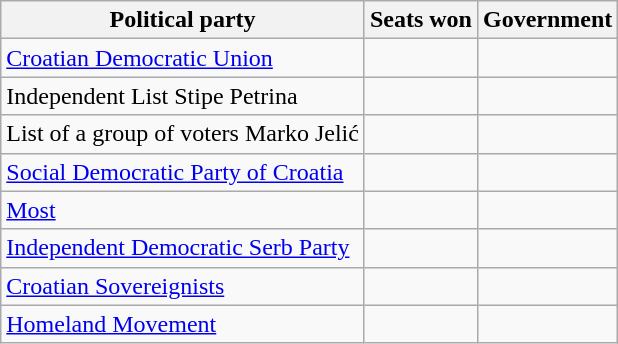<table class="wikitable" style="text-align: left;">
<tr>
<th>Political party</th>
<th>Seats won</th>
<th>Government</th>
</tr>
<tr>
<td><a href='#'>Croatian Democratic Union</a></td>
<td></td>
<td></td>
</tr>
<tr>
<td>Independent List Stipe Petrina</td>
<td></td>
<td></td>
</tr>
<tr>
<td>List of a group of voters Marko Jelić</td>
<td></td>
<td></td>
</tr>
<tr>
<td><a href='#'>Social Democratic Party of Croatia</a></td>
<td></td>
<td></td>
</tr>
<tr>
<td><a href='#'>Most</a></td>
<td></td>
<td></td>
</tr>
<tr>
<td><a href='#'>Independent Democratic Serb Party</a></td>
<td></td>
<td></td>
</tr>
<tr>
<td><a href='#'>Croatian Sovereignists</a></td>
<td></td>
<td></td>
</tr>
<tr>
<td><a href='#'>Homeland Movement</a></td>
<td></td>
<td></td>
</tr>
</table>
